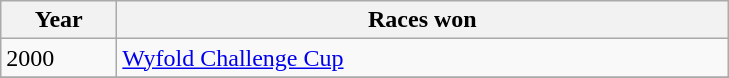<table class="wikitable">
<tr>
<th width=70>Year</th>
<th width=400>Races won</th>
</tr>
<tr>
<td>2000</td>
<td><a href='#'>Wyfold Challenge Cup</a></td>
</tr>
<tr>
</tr>
</table>
